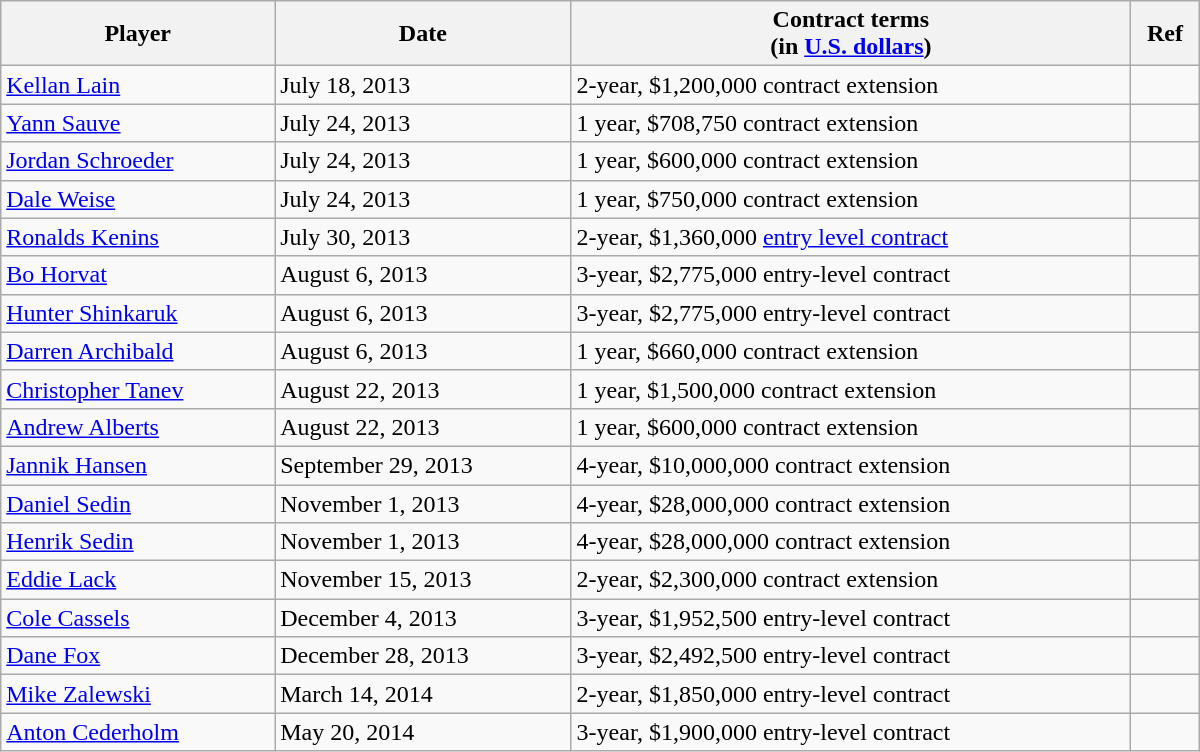<table class="wikitable" style="width:50em; padding:3px;;">
<tr>
<th>Player</th>
<th>Date</th>
<th>Contract terms<br>(in <a href='#'>U.S. dollars</a>)</th>
<th>Ref</th>
</tr>
<tr>
<td><a href='#'>Kellan Lain</a></td>
<td>July 18, 2013</td>
<td>2-year, $1,200,000 contract extension</td>
<td></td>
</tr>
<tr>
<td><a href='#'>Yann Sauve</a></td>
<td>July 24, 2013</td>
<td>1 year, $708,750 contract extension</td>
<td></td>
</tr>
<tr>
<td><a href='#'>Jordan Schroeder</a></td>
<td>July 24, 2013</td>
<td>1 year, $600,000 contract extension</td>
<td></td>
</tr>
<tr>
<td><a href='#'>Dale Weise</a></td>
<td>July 24, 2013</td>
<td>1 year, $750,000 contract extension</td>
<td></td>
</tr>
<tr>
<td><a href='#'>Ronalds Kenins</a></td>
<td>July 30, 2013</td>
<td>2-year, $1,360,000 <a href='#'>entry level contract</a></td>
<td></td>
</tr>
<tr>
<td><a href='#'>Bo Horvat</a></td>
<td>August 6, 2013</td>
<td>3-year, $2,775,000 entry-level contract</td>
<td></td>
</tr>
<tr>
<td><a href='#'>Hunter Shinkaruk</a></td>
<td>August 6, 2013</td>
<td>3-year, $2,775,000 entry-level contract</td>
<td></td>
</tr>
<tr>
<td><a href='#'>Darren Archibald</a></td>
<td>August 6, 2013</td>
<td>1 year, $660,000 contract extension</td>
<td></td>
</tr>
<tr>
<td><a href='#'>Christopher Tanev</a></td>
<td>August 22, 2013</td>
<td>1 year, $1,500,000 contract extension</td>
<td></td>
</tr>
<tr>
<td><a href='#'>Andrew Alberts</a></td>
<td>August 22, 2013</td>
<td>1 year, $600,000 contract extension</td>
<td></td>
</tr>
<tr>
<td><a href='#'>Jannik Hansen</a></td>
<td>September 29, 2013</td>
<td>4-year, $10,000,000 contract extension</td>
<td></td>
</tr>
<tr>
<td><a href='#'>Daniel Sedin</a></td>
<td>November 1, 2013</td>
<td>4-year, $28,000,000 contract extension</td>
<td></td>
</tr>
<tr>
<td><a href='#'>Henrik Sedin</a></td>
<td>November 1, 2013</td>
<td>4-year, $28,000,000 contract extension</td>
<td></td>
</tr>
<tr>
<td><a href='#'>Eddie Lack</a></td>
<td>November 15, 2013</td>
<td>2-year, $2,300,000 contract extension</td>
<td></td>
</tr>
<tr>
<td><a href='#'>Cole Cassels</a></td>
<td>December 4, 2013</td>
<td>3-year, $1,952,500 entry-level contract</td>
<td></td>
</tr>
<tr>
<td><a href='#'>Dane Fox</a></td>
<td>December 28, 2013</td>
<td>3-year, $2,492,500 entry-level contract</td>
<td></td>
</tr>
<tr>
<td><a href='#'>Mike Zalewski</a></td>
<td>March 14, 2014</td>
<td>2-year, $1,850,000 entry-level contract</td>
<td></td>
</tr>
<tr>
<td><a href='#'>Anton Cederholm</a></td>
<td>May 20, 2014</td>
<td>3-year, $1,900,000 entry-level contract</td>
<td></td>
</tr>
</table>
